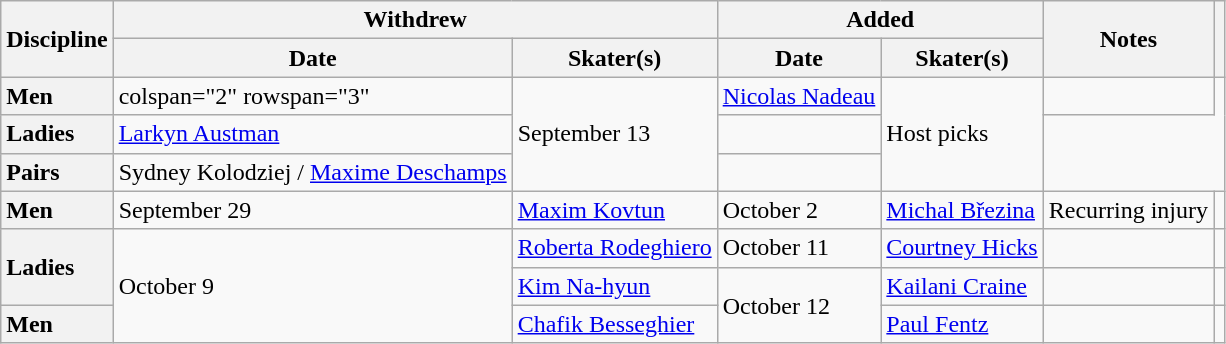<table class="wikitable unsortable">
<tr>
<th scope="col" rowspan=2>Discipline</th>
<th scope="col" colspan=2>Withdrew</th>
<th scope="col" colspan=2>Added</th>
<th scope="col" rowspan=2>Notes</th>
<th scope="col" rowspan=2></th>
</tr>
<tr>
<th>Date</th>
<th>Skater(s)</th>
<th>Date</th>
<th>Skater(s)</th>
</tr>
<tr>
<th scope="row" style="text-align:left">Men</th>
<td>colspan="2" rowspan="3" </td>
<td rowspan="3">September 13</td>
<td> <a href='#'>Nicolas Nadeau</a></td>
<td rowspan="3">Host picks</td>
<td></td>
</tr>
<tr>
<th scope="row" style="text-align:left">Ladies</th>
<td> <a href='#'>Larkyn Austman</a></td>
<td></td>
</tr>
<tr>
<th scope="row" style="text-align:left">Pairs</th>
<td> Sydney Kolodziej / <a href='#'>Maxime Deschamps</a></td>
<td></td>
</tr>
<tr>
<th scope="row" style="text-align:left">Men</th>
<td>September 29</td>
<td> <a href='#'>Maxim Kovtun</a></td>
<td>October 2</td>
<td> <a href='#'>Michal Březina</a></td>
<td>Recurring injury</td>
<td></td>
</tr>
<tr>
<th scope="row" style="text-align:left" rowspan="2">Ladies</th>
<td rowspan="3">October 9</td>
<td> <a href='#'>Roberta Rodeghiero</a></td>
<td>October 11</td>
<td> <a href='#'>Courtney Hicks</a></td>
<td></td>
<td></td>
</tr>
<tr>
<td> <a href='#'>Kim Na-hyun</a></td>
<td rowspan="2">October 12</td>
<td> <a href='#'>Kailani Craine</a></td>
<td></td>
<td></td>
</tr>
<tr>
<th scope="row" style="text-align:left">Men</th>
<td> <a href='#'>Chafik Besseghier</a></td>
<td> <a href='#'>Paul Fentz</a></td>
<td></td>
<td></td>
</tr>
</table>
